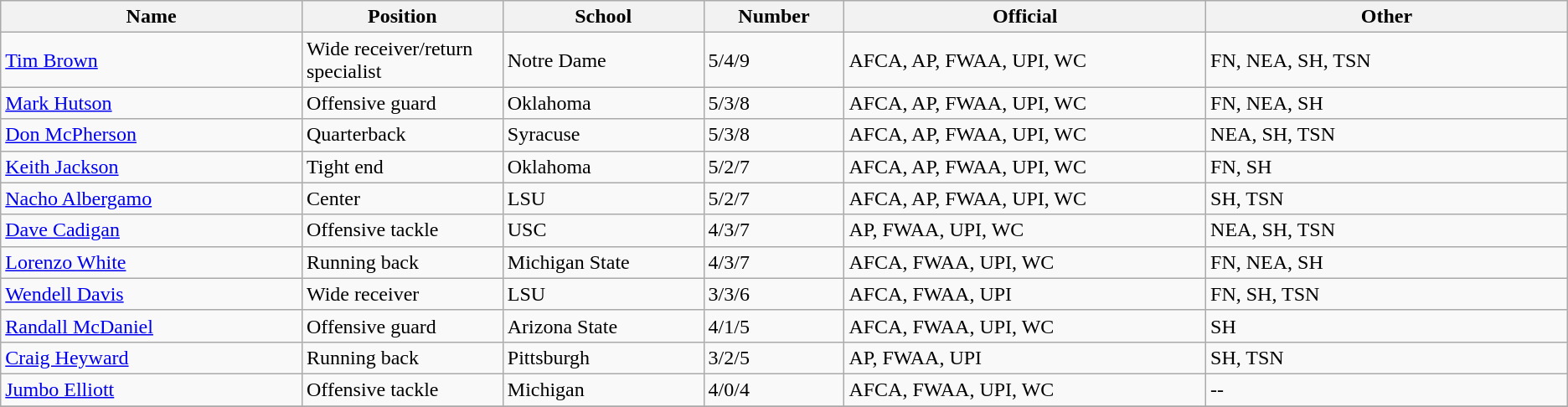<table class="wikitable sortable">
<tr>
<th bgcolor="#DDDDFF" width="15%">Name</th>
<th bgcolor="#DDDDFF" width="10%">Position</th>
<th bgcolor="#DDDDFF" width="10%">School</th>
<th bgcolor="#DDDDFF" width="7%">Number</th>
<th bgcolor="#DDDDFF" width="18%">Official</th>
<th bgcolor="#DDDDFF" width="18%">Other</th>
</tr>
<tr align="left">
<td><a href='#'>Tim Brown</a></td>
<td>Wide receiver/return specialist</td>
<td>Notre Dame</td>
<td>5/4/9</td>
<td>AFCA, AP, FWAA, UPI, WC</td>
<td>FN, NEA, SH, TSN</td>
</tr>
<tr align="left">
<td><a href='#'>Mark Hutson</a></td>
<td>Offensive guard</td>
<td>Oklahoma</td>
<td>5/3/8</td>
<td>AFCA, AP, FWAA, UPI, WC</td>
<td>FN, NEA, SH</td>
</tr>
<tr align="left">
<td><a href='#'>Don McPherson</a></td>
<td>Quarterback</td>
<td>Syracuse</td>
<td>5/3/8</td>
<td>AFCA, AP, FWAA, UPI, WC</td>
<td>NEA, SH, TSN</td>
</tr>
<tr align="left">
<td><a href='#'>Keith Jackson</a></td>
<td>Tight end</td>
<td>Oklahoma</td>
<td>5/2/7</td>
<td>AFCA, AP, FWAA, UPI, WC</td>
<td>FN, SH</td>
</tr>
<tr align="left">
<td><a href='#'>Nacho Albergamo</a></td>
<td>Center</td>
<td>LSU</td>
<td>5/2/7</td>
<td>AFCA, AP, FWAA, UPI, WC</td>
<td>SH, TSN</td>
</tr>
<tr align="left">
<td><a href='#'>Dave Cadigan</a></td>
<td>Offensive tackle</td>
<td>USC</td>
<td>4/3/7</td>
<td>AP, FWAA, UPI, WC</td>
<td>NEA, SH, TSN</td>
</tr>
<tr align="left">
<td><a href='#'>Lorenzo White</a></td>
<td>Running back</td>
<td>Michigan State</td>
<td>4/3/7</td>
<td>AFCA, FWAA, UPI, WC</td>
<td>FN, NEA, SH</td>
</tr>
<tr align="left">
<td><a href='#'>Wendell Davis</a></td>
<td>Wide receiver</td>
<td>LSU</td>
<td>3/3/6</td>
<td>AFCA, FWAA, UPI</td>
<td>FN, SH, TSN</td>
</tr>
<tr align="left">
<td><a href='#'>Randall McDaniel</a></td>
<td>Offensive guard</td>
<td>Arizona State</td>
<td>4/1/5</td>
<td>AFCA, FWAA, UPI, WC</td>
<td>SH</td>
</tr>
<tr align="left">
<td><a href='#'>Craig Heyward</a></td>
<td>Running back</td>
<td>Pittsburgh</td>
<td>3/2/5</td>
<td>AP, FWAA, UPI</td>
<td>SH, TSN</td>
</tr>
<tr align="left">
<td><a href='#'>Jumbo Elliott</a></td>
<td>Offensive tackle</td>
<td>Michigan</td>
<td>4/0/4</td>
<td>AFCA, FWAA, UPI, WC</td>
<td>--</td>
</tr>
<tr align="left">
</tr>
</table>
